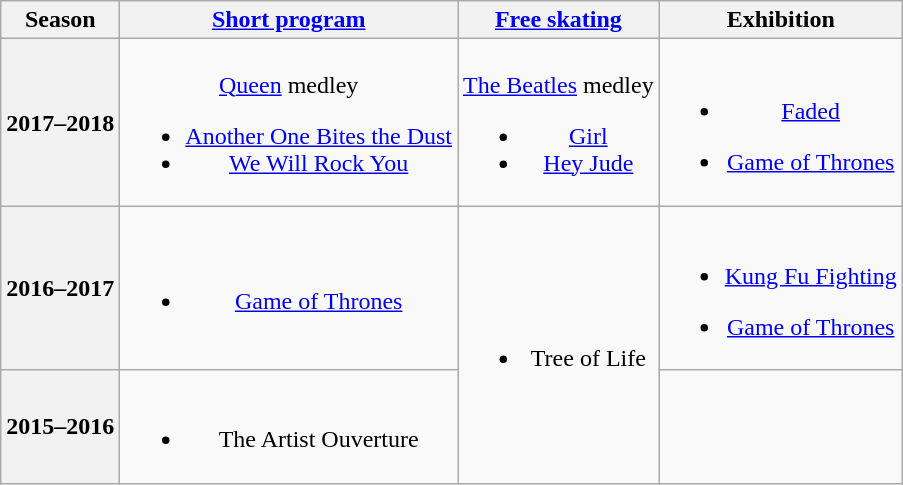<table class=wikitable style=text-align:center>
<tr>
<th>Season</th>
<th><a href='#'>Short program</a></th>
<th><a href='#'>Free skating</a></th>
<th>Exhibition</th>
</tr>
<tr>
<th>2017–2018 <br></th>
<td><br><a href='#'>Queen</a> medley<ul><li><a href='#'>Another One Bites the Dust</a></li><li><a href='#'>We Will Rock You</a></li></ul></td>
<td><br><a href='#'>The Beatles</a> medley<ul><li><a href='#'>Girl</a></li><li><a href='#'>Hey Jude</a></li></ul></td>
<td><br><ul><li><a href='#'>Faded</a> <br></li></ul><ul><li><a href='#'>Game of Thrones</a> <br></li></ul></td>
</tr>
<tr>
<th>2016–2017 <br> </th>
<td><br><ul><li><a href='#'>Game of Thrones</a> <br></li></ul></td>
<td rowspan=2><br><ul><li>Tree of Life <br></li></ul></td>
<td><br><ul><li><a href='#'>Kung Fu Fighting</a> <br></li></ul><ul><li><a href='#'>Game of Thrones</a> <br></li></ul></td>
</tr>
<tr>
<th>2015–2016 <br> </th>
<td><br><ul><li>The Artist Ouverture <br></li></ul></td>
<td></td>
</tr>
</table>
